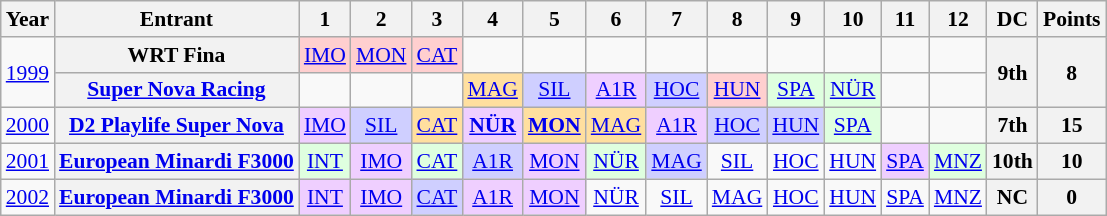<table class="wikitable" style="text-align:center; font-size:90%">
<tr>
<th>Year</th>
<th>Entrant</th>
<th>1</th>
<th>2</th>
<th>3</th>
<th>4</th>
<th>5</th>
<th>6</th>
<th>7</th>
<th>8</th>
<th>9</th>
<th>10</th>
<th>11</th>
<th>12</th>
<th>DC</th>
<th>Points</th>
</tr>
<tr>
<td rowspan=2><a href='#'>1999</a></td>
<th>WRT Fina</th>
<td style="background:#FFCFCF;"><a href='#'>IMO</a><br></td>
<td style="background:#FFCFCF;"><a href='#'>MON</a><br></td>
<td style="background:#FFCFCF;"><a href='#'>CAT</a><br></td>
<td></td>
<td></td>
<td></td>
<td></td>
<td></td>
<td></td>
<td></td>
<td></td>
<td></td>
<th rowspan=2>9th</th>
<th rowspan=2>8</th>
</tr>
<tr>
<th><a href='#'>Super Nova Racing</a></th>
<td></td>
<td></td>
<td></td>
<td style="background:#FFDF9F;"><a href='#'>MAG</a><br></td>
<td style="background:#CFCFFF;"><a href='#'>SIL</a><br></td>
<td style="background:#EFCFFF;"><a href='#'>A1R</a><br></td>
<td style="background:#CFCFFF;"><a href='#'>HOC</a><br></td>
<td style="background:#FFCFCF;"><a href='#'>HUN</a><br></td>
<td style="background:#DFFFDF;"><a href='#'>SPA</a><br></td>
<td style="background:#DFFFDF;"><a href='#'>NÜR</a><br></td>
<td></td>
<td></td>
</tr>
<tr>
<td><a href='#'>2000</a></td>
<th><a href='#'>D2 Playlife Super Nova</a></th>
<td style="background:#EFCFFF;"><a href='#'>IMO</a><br></td>
<td style="background:#CFCFFF;"><a href='#'>SIL</a><br></td>
<td style="background:#FFDF9F;"><a href='#'>CAT</a><br></td>
<td style="background:#EFCFFF;"><strong><a href='#'>NÜR</a></strong><br></td>
<td style="background:#FFDF9F;"><strong><a href='#'>MON</a></strong><br></td>
<td style="background:#FFDF9F;"><a href='#'>MAG</a><br></td>
<td style="background:#EFCFFF;"><a href='#'>A1R</a><br></td>
<td style="background:#CFCFFF;"><a href='#'>HOC</a><br></td>
<td style="background:#CFCFFF;"><a href='#'>HUN</a><br></td>
<td style="background:#DFFFDF;"><a href='#'>SPA</a><br></td>
<td></td>
<td></td>
<th>7th</th>
<th>15</th>
</tr>
<tr>
<td><a href='#'>2001</a></td>
<th><a href='#'>European Minardi F3000</a></th>
<td style="background:#DFFFDF;"><a href='#'>INT</a><br></td>
<td style="background:#EFCFFF;"><a href='#'>IMO</a><br></td>
<td style="background:#DFFFDF;"><a href='#'>CAT</a><br></td>
<td style="background:#CFCFFF;"><a href='#'>A1R</a><br></td>
<td style="background:#EFCFFF;"><a href='#'>MON</a><br></td>
<td style="background:#DFFFDF;"><a href='#'>NÜR</a><br></td>
<td style="background:#CFCFFF;"><a href='#'>MAG</a><br></td>
<td><a href='#'>SIL</a><br></td>
<td><a href='#'>HOC</a></td>
<td><a href='#'>HUN</a></td>
<td style="background:#EFCFFF;"><a href='#'>SPA</a><br></td>
<td style="background:#DFFFDF;"><a href='#'>MNZ</a><br></td>
<th>10th</th>
<th>10</th>
</tr>
<tr>
<td><a href='#'>2002</a></td>
<th><a href='#'>European Minardi F3000</a></th>
<td style="background:#EFCFFF;"><a href='#'>INT</a><br></td>
<td style="background:#EFCFFF;"><a href='#'>IMO</a><br></td>
<td style="background:#CFCFFF;"><a href='#'>CAT</a><br></td>
<td style="background:#EFCFFF;"><a href='#'>A1R</a><br></td>
<td style="background:#EFCFFF;"><a href='#'>MON</a><br></td>
<td><a href='#'>NÜR</a></td>
<td><a href='#'>SIL</a></td>
<td><a href='#'>MAG</a></td>
<td><a href='#'>HOC</a></td>
<td><a href='#'>HUN</a></td>
<td><a href='#'>SPA</a></td>
<td><a href='#'>MNZ</a></td>
<th>NC</th>
<th>0</th>
</tr>
</table>
